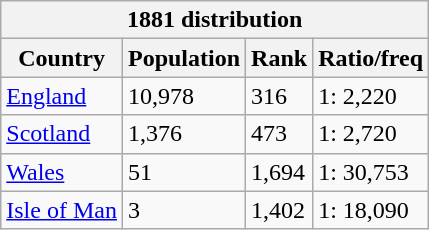<table class="wikitable">
<tr>
<th colspan=5>1881 distribution</th>
</tr>
<tr>
<th>Country</th>
<th>Population</th>
<th>Rank</th>
<th>Ratio/freq</th>
</tr>
<tr>
<td> <a href='#'>England</a></td>
<td>10,978</td>
<td>316</td>
<td>1: 2,220</td>
</tr>
<tr>
<td> <a href='#'>Scotland</a></td>
<td>1,376</td>
<td>473</td>
<td>1: 2,720</td>
</tr>
<tr>
<td> <a href='#'>Wales</a></td>
<td>51</td>
<td>1,694</td>
<td>1: 30,753</td>
</tr>
<tr>
<td> <a href='#'>Isle of Man</a></td>
<td>3</td>
<td>1,402</td>
<td>1: 18,090</td>
</tr>
</table>
